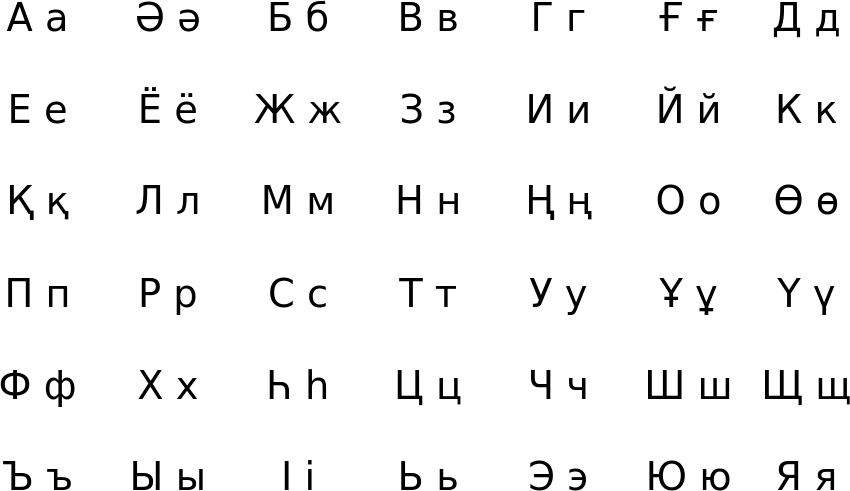<table class="standard; mw-collapsible" cellpadding="4" style="font-size: 1.6em; font-family:'Noto Sans', sans; line-height: 2em; text-align: center;">
<tr>
<td style="width:3em;">А а</td>
<td style="width:3em;">Ә ә</td>
<td style="width:3em;">Б б</td>
<td style="width:3em;">В в</td>
<td style="width:3em;">Г г</td>
<td style="width:3em;">Ғ ғ</td>
<td style="width;3em;">Д д</td>
</tr>
<tr>
<td>Е е</td>
<td>Ё ё</td>
<td>Ж ж</td>
<td>З з</td>
<td>И и</td>
<td>Й й</td>
<td>К к</td>
</tr>
<tr>
<td>Қ қ</td>
<td>Л л</td>
<td>М м</td>
<td>Н н</td>
<td>Ң ң</td>
<td>О о</td>
<td>Ө ө</td>
</tr>
<tr>
<td>П п</td>
<td>Р р</td>
<td>С с</td>
<td>Т т</td>
<td>У у</td>
<td>Ұ ұ</td>
<td>Ү ү</td>
</tr>
<tr>
<td>Ф ф</td>
<td>Х х</td>
<td>Һ һ</td>
<td>Ц ц</td>
<td>Ч ч</td>
<td>Ш ш</td>
<td>Щ щ</td>
</tr>
<tr>
<td>Ъ ъ</td>
<td>Ы ы</td>
<td>І і</td>
<td>Ь ь</td>
<td>Э э</td>
<td>Ю ю</td>
<td>Я я</td>
</tr>
</table>
